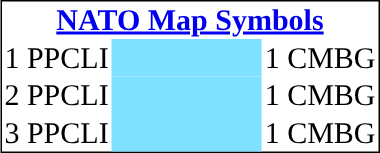<table class = floatright style="border:1px solid black; background:white;float: right;text-align: center; line-height: 25px; font-size:20px;" cellspacing="0 " cellpadding="0">
<tr>
<th colspan="3" style="padding:3;"><a href='#'>NATO Map Symbols</a></th>
</tr>
<tr>
<td rowspan="2" style="vertical-align:bottom; text-align: right; padding:0 2px;">1 PPCLI</td>
<td style="width:100px;"></td>
<td rowspan="2" style="vertical-align:bottom; text-align: left; padding:0 2px;">1 CMBG</td>
</tr>
<tr>
<td style="background:#7de1ff;"></td>
</tr>
<tr>
<td rowspan="2" style="vertical-align:bottom; text-align: right; padding:0 2px;">2 PPCLI</td>
<td style="width:100px;"></td>
<td rowspan="2" style="vertical-align:bottom; text-align: left; padding:0 2px;">1 CMBG</td>
</tr>
<tr>
<td style="background:#7de1ff;"></td>
</tr>
<tr>
<td rowspan="2" style="vertical-align:bottom; text-align: right; padding:0 2px;">3 PPCLI</td>
<td style="width:100px;"></td>
<td rowspan="2" style="vertical-align:bottom; text-align: left; padding:0 2px;">1 CMBG</td>
</tr>
<tr>
<td style="background:#7de1ff;"></td>
</tr>
</table>
